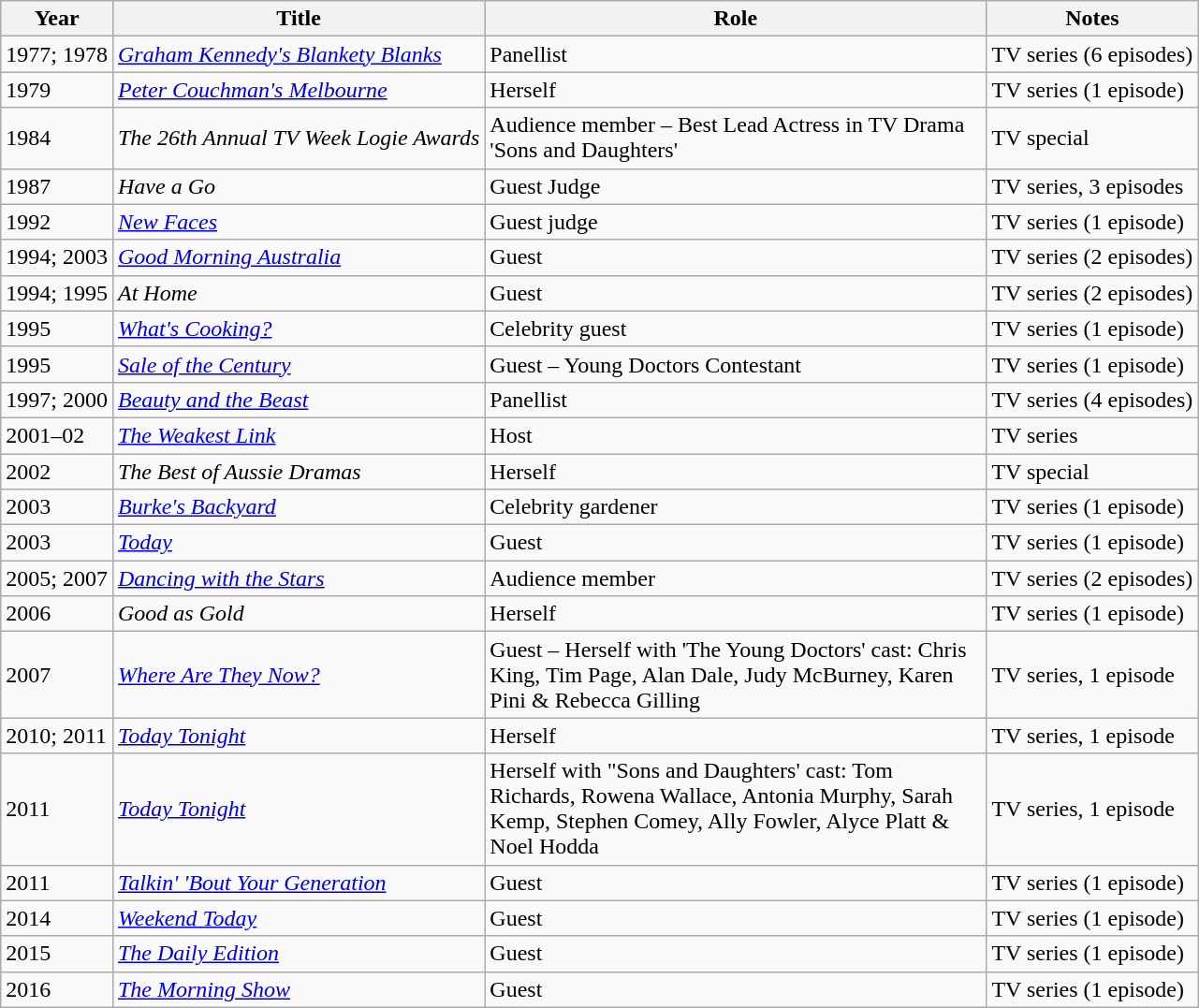<table class="wikitable sortable">
<tr>
<th>Year</th>
<th>Title</th>
<th width="350">Role</th>
<th class="unsortable">Notes</th>
</tr>
<tr>
<td>1977; 1978</td>
<td><em><a href='#'>Graham Kennedy's Blankety Blanks</a></em></td>
<td>Panellist</td>
<td>TV series (6 episodes)</td>
</tr>
<tr>
<td>1979</td>
<td><em><a href='#'> Peter Couchman's Melbourne</a></em></td>
<td>Herself</td>
<td>TV series (1 episode)</td>
</tr>
<tr>
<td>1984</td>
<td><em>The 26th Annual TV Week Logie Awards</em></td>
<td>Audience member – Best Lead Actress in TV Drama 'Sons and Daughters'</td>
<td>TV special</td>
</tr>
<tr>
<td>1987</td>
<td><em>Have a Go</em></td>
<td>Guest Judge</td>
<td>TV series, 3 episodes</td>
</tr>
<tr>
<td>1992</td>
<td><em><a href='#'>New Faces</a></em></td>
<td>Guest judge</td>
<td>TV series (1 episode)</td>
</tr>
<tr>
<td>1994; 2003</td>
<td><em><a href='#'>Good Morning Australia</a></em></td>
<td>Guest</td>
<td>TV series (2 episodes)</td>
</tr>
<tr>
<td>1994; 1995</td>
<td><em>At Home</em></td>
<td>Guest</td>
<td>TV series (2 episodes)</td>
</tr>
<tr>
<td>1995</td>
<td><em><a href='#'>What's Cooking?</a></em></td>
<td>Celebrity guest</td>
<td>TV series (1 episode)</td>
</tr>
<tr>
<td>1995</td>
<td><em><a href='#'>Sale of the Century</a></em></td>
<td>Guest – Young Doctors Contestant</td>
<td>TV series (1 episode)</td>
</tr>
<tr>
<td>1997; 2000</td>
<td><em><a href='#'>Beauty and the Beast</a></em></td>
<td>Panellist</td>
<td>TV series (4 episodes)</td>
</tr>
<tr>
<td>2001–02</td>
<td><em><a href='#'>The Weakest Link</a></em></td>
<td>Host</td>
<td>TV series</td>
</tr>
<tr>
<td>2002</td>
<td><em>The Best of Aussie Dramas</em></td>
<td>Herself</td>
<td>TV special</td>
</tr>
<tr>
<td>2003</td>
<td><em><a href='#'>Burke's Backyard</a></em></td>
<td>Celebrity gardener</td>
<td>TV series (1 episode)</td>
</tr>
<tr>
<td>2003</td>
<td><em><a href='#'>Today</a></em></td>
<td>Guest</td>
<td>TV series (1 episode)</td>
</tr>
<tr>
<td>2005; 2007</td>
<td><em><a href='#'>Dancing with the Stars</a></em></td>
<td>Audience member</td>
<td>TV series (2 episodes)</td>
</tr>
<tr>
<td>2006</td>
<td><em>Good as Gold</em></td>
<td>Herself</td>
<td>TV series (1 episode)</td>
</tr>
<tr>
<td>2007</td>
<td><em><a href='#'>Where Are They Now?</a></em></td>
<td>Guest – Herself with 'The Young Doctors' cast: Chris King, Tim Page, Alan Dale, Judy McBurney, Karen Pini & Rebecca Gilling</td>
<td>TV series, 1 episode</td>
</tr>
<tr>
<td>2010; 2011</td>
<td><em><a href='#'>Today Tonight</a></em></td>
<td>Herself</td>
<td>TV series, 1 episode</td>
</tr>
<tr>
<td>2011</td>
<td><em><a href='#'>Today Tonight</a></em></td>
<td>Herself with "Sons and Daughters' cast: Tom Richards, Rowena Wallace, Antonia Murphy, Sarah Kemp, Stephen Comey, Ally Fowler, Alyce Platt & Noel Hodda</td>
<td>TV series, 1 episode</td>
</tr>
<tr>
<td>2011</td>
<td><em><a href='#'>Talkin' 'Bout Your Generation</a></em></td>
<td>Guest</td>
<td>TV series (1 episode)</td>
</tr>
<tr>
<td>2014</td>
<td><em><a href='#'>Weekend Today</a></em></td>
<td>Guest</td>
<td>TV series (1 episode)</td>
</tr>
<tr>
<td>2015</td>
<td><em><a href='#'>The Daily Edition</a></em></td>
<td>Guest</td>
<td>TV series (1 episode)</td>
</tr>
<tr>
<td>2016</td>
<td><em><a href='#'>The Morning Show</a></em></td>
<td>Guest</td>
<td>TV series (1 episode)</td>
</tr>
</table>
